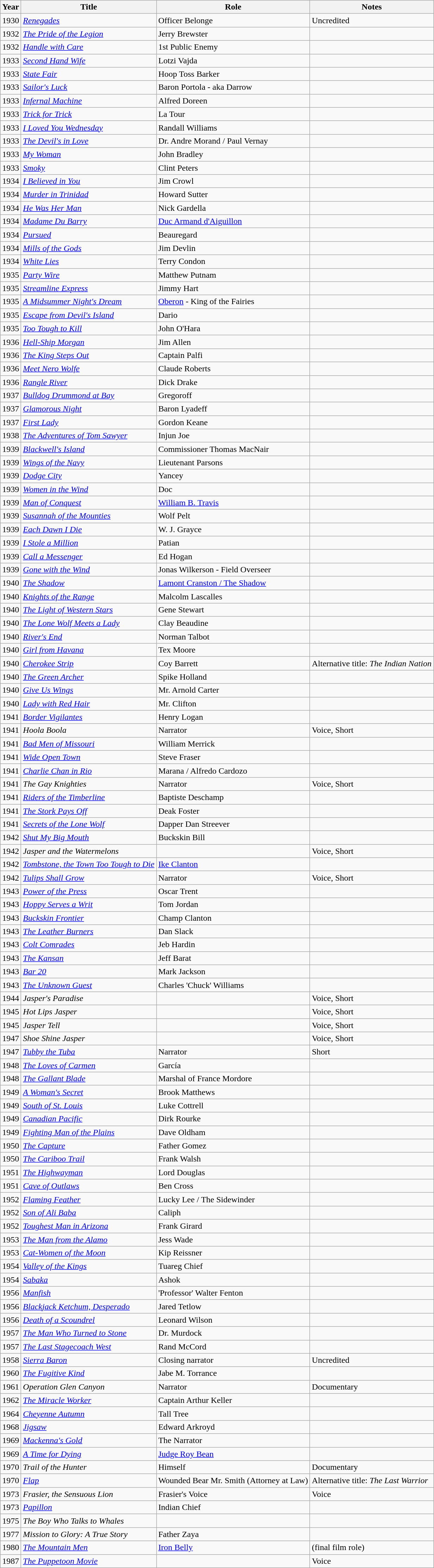<table class="wikitable sortable">
<tr>
<th>Year</th>
<th>Title</th>
<th>Role</th>
<th class="unsortable">Notes</th>
</tr>
<tr>
<td>1930</td>
<td><em><a href='#'>Renegades</a></em></td>
<td>Officer Belonge</td>
<td>Uncredited</td>
</tr>
<tr>
<td>1932</td>
<td data-sort-value="Pride of the Legion, The"><em><a href='#'>The Pride of the Legion</a></em></td>
<td>Jerry Brewster</td>
<td></td>
</tr>
<tr>
<td>1932</td>
<td><em><a href='#'>Handle with Care</a></em></td>
<td>1st Public Enemy</td>
<td></td>
</tr>
<tr>
<td>1933</td>
<td><em><a href='#'>Second Hand Wife</a></em></td>
<td>Lotzi Vajda</td>
<td></td>
</tr>
<tr>
<td>1933</td>
<td><em><a href='#'>State Fair</a></em></td>
<td>Hoop Toss Barker</td>
<td></td>
</tr>
<tr>
<td>1933</td>
<td><em><a href='#'>Sailor's Luck</a></em></td>
<td>Baron Portola - aka Darrow</td>
<td></td>
</tr>
<tr>
<td>1933</td>
<td><em><a href='#'>Infernal Machine</a></em></td>
<td>Alfred Doreen</td>
<td></td>
</tr>
<tr>
<td>1933</td>
<td><em><a href='#'>Trick for Trick</a></em></td>
<td>La Tour</td>
<td></td>
</tr>
<tr>
<td>1933</td>
<td><em><a href='#'>I Loved You Wednesday</a></em></td>
<td>Randall Williams</td>
<td></td>
</tr>
<tr>
<td>1933</td>
<td data-sort-value="Devil's in Love, The"><em><a href='#'>The Devil's in Love</a></em></td>
<td>Dr. Andre Morand / Paul Vernay</td>
<td></td>
</tr>
<tr>
<td>1933</td>
<td><em><a href='#'>My Woman</a></em></td>
<td>John Bradley</td>
<td></td>
</tr>
<tr>
<td>1933</td>
<td><em><a href='#'>Smoky</a></em></td>
<td>Clint Peters</td>
<td></td>
</tr>
<tr>
<td>1934</td>
<td><em><a href='#'>I Believed in You</a></em></td>
<td>Jim Crowl</td>
<td></td>
</tr>
<tr>
<td>1934</td>
<td><em><a href='#'>Murder in Trinidad</a></em></td>
<td>Howard Sutter</td>
<td></td>
</tr>
<tr>
<td>1934</td>
<td><em><a href='#'>He Was Her Man</a></em></td>
<td>Nick Gardella</td>
<td></td>
</tr>
<tr>
<td>1934</td>
<td><em><a href='#'>Madame Du Barry</a></em></td>
<td><a href='#'>Duc Armand d'Aiguillon</a></td>
<td></td>
</tr>
<tr>
<td>1934</td>
<td><em><a href='#'>Pursued</a></em></td>
<td>Beauregard</td>
<td></td>
</tr>
<tr>
<td>1934</td>
<td><em><a href='#'>Mills of the Gods</a></em></td>
<td>Jim Devlin</td>
<td></td>
</tr>
<tr>
<td>1934</td>
<td><em><a href='#'>White Lies</a></em></td>
<td>Terry Condon</td>
<td></td>
</tr>
<tr>
<td>1935</td>
<td><em><a href='#'>Party Wire</a></em></td>
<td>Matthew Putnam</td>
<td></td>
</tr>
<tr>
<td>1935</td>
<td><em><a href='#'>Streamline Express</a></em></td>
<td>Jimmy Hart</td>
<td></td>
</tr>
<tr>
<td>1935</td>
<td data-sort-value="Midsummer Night's Dream, A"><em><a href='#'>A Midsummer Night's Dream</a></em></td>
<td><a href='#'>Oberon</a> - King of the Fairies</td>
<td></td>
</tr>
<tr>
<td>1935</td>
<td><em><a href='#'>Escape from Devil's Island</a></em></td>
<td>Dario</td>
<td></td>
</tr>
<tr>
<td>1935</td>
<td><em><a href='#'>Too Tough to Kill</a></em></td>
<td>John O'Hara</td>
<td></td>
</tr>
<tr>
<td>1936</td>
<td><em><a href='#'>Hell-Ship Morgan</a></em></td>
<td>Jim Allen</td>
<td></td>
</tr>
<tr>
<td>1936</td>
<td data-sort-value="King Steps Out, The"><em><a href='#'>The King Steps Out</a></em></td>
<td>Captain Palfi</td>
<td></td>
</tr>
<tr>
<td>1936</td>
<td><em><a href='#'>Meet Nero Wolfe</a></em></td>
<td>Claude Roberts</td>
<td></td>
</tr>
<tr>
<td>1936</td>
<td><em><a href='#'>Rangle River</a></em></td>
<td>Dick Drake</td>
<td></td>
</tr>
<tr>
<td>1937</td>
<td><em><a href='#'>Bulldog Drummond at Bay</a></em></td>
<td>Gregoroff</td>
<td></td>
</tr>
<tr>
<td>1937</td>
<td><em><a href='#'>Glamorous Night</a></em></td>
<td>Baron Lyadeff</td>
<td></td>
</tr>
<tr>
<td>1937</td>
<td><em><a href='#'>First Lady</a></em></td>
<td>Gordon Keane</td>
<td></td>
</tr>
<tr>
<td>1938</td>
<td data-sort-value="Adventures of Tom Sawyer, The"><em><a href='#'>The Adventures of Tom Sawyer</a></em></td>
<td>Injun Joe</td>
<td></td>
</tr>
<tr>
<td>1939</td>
<td><em><a href='#'>Blackwell's Island</a></em></td>
<td>Commissioner Thomas MacNair</td>
<td></td>
</tr>
<tr>
<td>1939</td>
<td><em><a href='#'>Wings of the Navy</a></em></td>
<td>Lieutenant Parsons</td>
<td></td>
</tr>
<tr>
<td>1939</td>
<td><em><a href='#'>Dodge City</a></em></td>
<td>Yancey</td>
<td></td>
</tr>
<tr>
<td>1939</td>
<td><em><a href='#'>Women in the Wind</a></em></td>
<td>Doc</td>
<td></td>
</tr>
<tr>
<td>1939</td>
<td><em><a href='#'>Man of Conquest</a></em></td>
<td><a href='#'>William B. Travis</a></td>
<td></td>
</tr>
<tr>
<td>1939</td>
<td><em><a href='#'>Susannah of the Mounties</a></em></td>
<td>Wolf Pelt</td>
<td></td>
</tr>
<tr>
<td>1939</td>
<td><em><a href='#'>Each Dawn I Die</a></em></td>
<td>W. J. Grayce</td>
<td></td>
</tr>
<tr>
<td>1939</td>
<td><em><a href='#'>I Stole a Million</a></em></td>
<td>Patian</td>
<td></td>
</tr>
<tr>
<td>1939</td>
<td><em><a href='#'>Call a Messenger</a></em></td>
<td>Ed Hogan</td>
<td></td>
</tr>
<tr>
<td>1939</td>
<td><em><a href='#'>Gone with the Wind</a></em></td>
<td>Jonas Wilkerson - Field Overseer</td>
<td></td>
</tr>
<tr>
<td>1940</td>
<td data-sort-value="Shadow, The"><em><a href='#'>The Shadow</a></em></td>
<td><a href='#'>Lamont Cranston / The Shadow</a></td>
<td></td>
</tr>
<tr>
<td>1940</td>
<td><em><a href='#'>Knights of the Range</a></em></td>
<td>Malcolm Lascalles</td>
<td></td>
</tr>
<tr>
<td>1940</td>
<td data-sort-value="Light of Western Stars, The"><em><a href='#'>The Light of Western Stars</a></em></td>
<td>Gene Stewart</td>
<td></td>
</tr>
<tr>
<td>1940</td>
<td data-sort-value="Lone Wolf Meets a Lady, The"><em><a href='#'>The Lone Wolf Meets a Lady</a></em></td>
<td>Clay Beaudine</td>
<td></td>
</tr>
<tr>
<td>1940</td>
<td><em><a href='#'>River's End</a></em></td>
<td>Norman Talbot</td>
<td></td>
</tr>
<tr>
<td>1940</td>
<td><em><a href='#'>Girl from Havana</a></em></td>
<td>Tex Moore</td>
<td></td>
</tr>
<tr>
<td>1940</td>
<td><em><a href='#'>Cherokee Strip</a></em></td>
<td>Coy Barrett</td>
<td>Alternative title: <em>The Indian Nation</em></td>
</tr>
<tr>
<td>1940</td>
<td data-sort-value="Green Archer, The"><em><a href='#'>The Green Archer</a></em></td>
<td>Spike Holland</td>
<td></td>
</tr>
<tr>
<td>1940</td>
<td><em><a href='#'>Give Us Wings</a></em></td>
<td>Mr. Arnold Carter</td>
<td></td>
</tr>
<tr>
<td>1940</td>
<td><em><a href='#'>Lady with Red Hair</a></em></td>
<td>Mr. Clifton</td>
<td></td>
</tr>
<tr>
<td>1941</td>
<td><em><a href='#'>Border Vigilantes</a></em></td>
<td>Henry Logan</td>
<td></td>
</tr>
<tr>
<td>1941</td>
<td><em>Hoola Boola</em></td>
<td>Narrator</td>
<td>Voice, Short</td>
</tr>
<tr>
<td>1941</td>
<td><em><a href='#'>Bad Men of Missouri</a></em></td>
<td>William Merrick</td>
<td></td>
</tr>
<tr>
<td>1941</td>
<td><em><a href='#'>Wide Open Town</a></em></td>
<td>Steve Fraser</td>
<td></td>
</tr>
<tr>
<td>1941</td>
<td><em><a href='#'>Charlie Chan in Rio</a></em></td>
<td>Marana / Alfredo Cardozo</td>
<td></td>
</tr>
<tr>
<td>1941</td>
<td data-sort-value="Gay Knighties, The"><em>The Gay Knighties</em></td>
<td>Narrator</td>
<td>Voice, Short</td>
</tr>
<tr>
<td>1941</td>
<td><em><a href='#'>Riders of the Timberline</a></em></td>
<td>Baptiste Deschamp</td>
<td></td>
</tr>
<tr>
<td>1941</td>
<td data-sort-value="Stork Pays Off, The"><em><a href='#'>The Stork Pays Off</a></em></td>
<td>Deak Foster</td>
<td></td>
</tr>
<tr>
<td>1941</td>
<td><em><a href='#'>Secrets of the Lone Wolf</a></em></td>
<td>Dapper Dan Streever</td>
<td></td>
</tr>
<tr>
<td>1942</td>
<td><em><a href='#'>Shut My Big Mouth</a></em></td>
<td>Buckskin Bill</td>
<td></td>
</tr>
<tr>
<td>1942</td>
<td><em>Jasper and the Watermelons</em></td>
<td></td>
<td>Voice, Short</td>
</tr>
<tr>
<td>1942</td>
<td><em><a href='#'>Tombstone, the Town Too Tough to Die</a></em></td>
<td><a href='#'>Ike Clanton</a></td>
<td></td>
</tr>
<tr>
<td>1942</td>
<td><em><a href='#'>Tulips Shall Grow</a></em></td>
<td>Narrator</td>
<td>Voice, Short</td>
</tr>
<tr>
<td>1943</td>
<td><em><a href='#'>Power of the Press</a></em></td>
<td>Oscar Trent</td>
<td></td>
</tr>
<tr>
<td>1943</td>
<td><em><a href='#'>Hoppy Serves a Writ</a></em></td>
<td>Tom Jordan</td>
<td></td>
</tr>
<tr>
<td>1943</td>
<td><em><a href='#'>Buckskin Frontier</a></em></td>
<td>Champ Clanton</td>
<td></td>
</tr>
<tr>
<td>1943</td>
<td data-sort-value="Leather Burners, The"><em><a href='#'>The Leather Burners</a></em></td>
<td>Dan Slack</td>
<td></td>
</tr>
<tr>
<td>1943</td>
<td><em><a href='#'>Colt Comrades</a></em></td>
<td>Jeb Hardin</td>
<td></td>
</tr>
<tr>
<td>1943</td>
<td data-sort-value="Kansan, The"><em><a href='#'>The Kansan</a></em></td>
<td>Jeff Barat</td>
<td></td>
</tr>
<tr>
<td>1943</td>
<td><em><a href='#'>Bar 20</a></em></td>
<td>Mark Jackson</td>
<td></td>
</tr>
<tr>
<td>1943</td>
<td data-sort-value="Unknown Guest, The"><em><a href='#'>The Unknown Guest</a></em></td>
<td>Charles 'Chuck' Williams</td>
<td></td>
</tr>
<tr>
<td>1944</td>
<td><em>Jasper's Paradise</em></td>
<td></td>
<td>Voice, Short</td>
</tr>
<tr>
<td>1945</td>
<td><em>Hot Lips Jasper</em></td>
<td></td>
<td>Voice, Short</td>
</tr>
<tr>
<td>1945</td>
<td><em>Jasper Tell</em></td>
<td></td>
<td>Voice, Short</td>
</tr>
<tr>
<td>1947</td>
<td><em>Shoe Shine Jasper</em></td>
<td></td>
<td>Voice, Short</td>
</tr>
<tr>
<td>1947</td>
<td><em><a href='#'>Tubby the Tuba</a></em></td>
<td>Narrator</td>
<td>Short</td>
</tr>
<tr>
<td>1948</td>
<td data-sort-value="Loves of Carmen, The"><em><a href='#'>The Loves of Carmen</a></em></td>
<td>García</td>
<td></td>
</tr>
<tr>
<td>1948</td>
<td data-sort-value="Gallant Blade, The"><em><a href='#'>The Gallant Blade</a></em></td>
<td>Marshal of France Mordore</td>
<td></td>
</tr>
<tr>
<td>1949</td>
<td data-sort-value="Woman's Secret, A"><em><a href='#'>A Woman's Secret</a></em></td>
<td>Brook Matthews</td>
<td></td>
</tr>
<tr>
<td>1949</td>
<td><em><a href='#'>South of St. Louis</a></em></td>
<td>Luke Cottrell</td>
<td></td>
</tr>
<tr>
<td>1949</td>
<td><em><a href='#'>Canadian Pacific</a></em></td>
<td>Dirk Rourke</td>
<td></td>
</tr>
<tr>
<td>1949</td>
<td><em><a href='#'>Fighting Man of the Plains</a></em></td>
<td>Dave Oldham</td>
<td></td>
</tr>
<tr>
<td>1950</td>
<td data-sort-value="Capture, The"><em><a href='#'>The Capture</a></em></td>
<td>Father Gomez</td>
<td></td>
</tr>
<tr>
<td>1950</td>
<td data-sort-value="Cariboo Trail, The"><em><a href='#'>The Cariboo Trail</a></em></td>
<td>Frank Walsh</td>
<td></td>
</tr>
<tr>
<td>1951</td>
<td data-sort-value="Highwayman, The"><em><a href='#'>The Highwayman</a></em></td>
<td>Lord Douglas</td>
<td></td>
</tr>
<tr>
<td>1951</td>
<td><em><a href='#'>Cave of Outlaws</a></em></td>
<td>Ben Cross</td>
<td></td>
</tr>
<tr>
<td>1952</td>
<td><em><a href='#'>Flaming Feather</a></em></td>
<td>Lucky Lee / The Sidewinder</td>
<td></td>
</tr>
<tr>
<td>1952</td>
<td><em><a href='#'>Son of Ali Baba</a></em></td>
<td>Caliph</td>
<td></td>
</tr>
<tr>
<td>1952</td>
<td><em><a href='#'>Toughest Man in Arizona</a></em></td>
<td>Frank Girard</td>
<td></td>
</tr>
<tr>
<td>1953</td>
<td data-sort-value="Man from the Alamo, The"><em><a href='#'>The Man from the Alamo</a></em></td>
<td>Jess Wade</td>
<td></td>
</tr>
<tr>
<td>1953</td>
<td><em><a href='#'>Cat-Women of the Moon</a></em></td>
<td>Kip Reissner</td>
<td></td>
</tr>
<tr>
<td>1954</td>
<td><em><a href='#'>Valley of the Kings</a></em></td>
<td>Tuareg Chief</td>
<td></td>
</tr>
<tr>
<td>1954</td>
<td><em><a href='#'>Sabaka</a></em></td>
<td>Ashok</td>
<td></td>
</tr>
<tr>
<td>1956</td>
<td><em><a href='#'>Manfish</a></em></td>
<td>'Professor' Walter Fenton</td>
<td></td>
</tr>
<tr>
<td>1956</td>
<td><em><a href='#'>Blackjack Ketchum, Desperado</a></em></td>
<td>Jared Tetlow</td>
<td></td>
</tr>
<tr>
<td>1956</td>
<td><em><a href='#'>Death of a Scoundrel</a></em></td>
<td>Leonard Wilson</td>
<td></td>
</tr>
<tr>
<td>1957</td>
<td data-sort-value="Man Who Turned to Stone, The"><em><a href='#'>The Man Who Turned to Stone</a></em></td>
<td>Dr. Murdock</td>
<td></td>
</tr>
<tr>
<td>1957</td>
<td data-sort-value="Last Stagecoach West, The"><em><a href='#'>The Last Stagecoach West</a></em></td>
<td>Rand McCord</td>
<td></td>
</tr>
<tr>
<td>1958</td>
<td><em><a href='#'>Sierra Baron</a></em></td>
<td>Closing narrator</td>
<td>Uncredited</td>
</tr>
<tr>
<td>1960</td>
<td data-sort-value="Fugitive Kind, The"><em><a href='#'>The Fugitive Kind</a></em></td>
<td>Jabe M. Torrance</td>
<td></td>
</tr>
<tr>
<td>1961</td>
<td><em>Operation Glen Canyon</em></td>
<td>Narrator</td>
<td>Documentary</td>
</tr>
<tr>
<td>1962</td>
<td data-sort-value="Miracle Worker, The"><em><a href='#'>The Miracle Worker</a></em></td>
<td>Captain Arthur Keller</td>
<td></td>
</tr>
<tr>
<td>1964</td>
<td><em><a href='#'>Cheyenne Autumn</a></em></td>
<td>Tall Tree</td>
<td></td>
</tr>
<tr>
<td>1968</td>
<td><em><a href='#'>Jigsaw</a></em></td>
<td>Edward Arkroyd</td>
<td></td>
</tr>
<tr>
<td>1969</td>
<td><em><a href='#'>Mackenna's Gold</a></em></td>
<td>The Narrator</td>
<td></td>
</tr>
<tr>
<td>1969</td>
<td data-sort-value="Time for Dying, A"><em><a href='#'>A Time for Dying</a></em></td>
<td><a href='#'>Judge Roy Bean</a></td>
<td></td>
</tr>
<tr>
<td>1970</td>
<td><em>Trail of the Hunter</em></td>
<td>Himself</td>
<td>Documentary</td>
</tr>
<tr>
<td>1970</td>
<td><em><a href='#'>Flap</a></em></td>
<td>Wounded Bear Mr. Smith (Attorney at Law)</td>
<td>Alternative title: <em>The Last Warrior</em></td>
</tr>
<tr>
<td>1973</td>
<td><em>Frasier, the Sensuous Lion</em></td>
<td>Frasier's Voice</td>
<td>Voice</td>
</tr>
<tr>
<td>1973</td>
<td><em><a href='#'>Papillon</a></em></td>
<td>Indian Chief</td>
<td></td>
</tr>
<tr>
<td>1975</td>
<td data-sort-value="Boy Who Talks to Whales, The"><em>The Boy Who Talks to Whales</em></td>
<td></td>
<td></td>
</tr>
<tr>
<td>1977</td>
<td><em>Mission to Glory: A True Story</em></td>
<td>Father Zaya</td>
<td></td>
</tr>
<tr>
<td>1980</td>
<td data-sort-value="Mountain Men, The"><em><a href='#'>The Mountain Men</a></em></td>
<td><a href='#'>Iron Belly</a></td>
<td>(final film role)</td>
</tr>
<tr>
<td>1987</td>
<td data-sort-value="Puppetoon Movie, The"><em><a href='#'>The Puppetoon Movie</a></em></td>
<td></td>
<td>Voice</td>
</tr>
</table>
